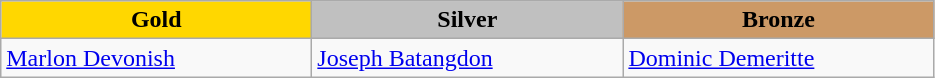<table class="wikitable" style="text-align:left">
<tr align="center">
<td width=200 bgcolor=gold><strong>Gold</strong></td>
<td width=200 bgcolor=silver><strong>Silver</strong></td>
<td width=200 bgcolor=CC9966><strong>Bronze</strong></td>
</tr>
<tr>
<td><a href='#'>Marlon Devonish</a><br><em></em></td>
<td><a href='#'>Joseph Batangdon</a><br><em></em></td>
<td><a href='#'>Dominic Demeritte</a><br><em></em></td>
</tr>
</table>
